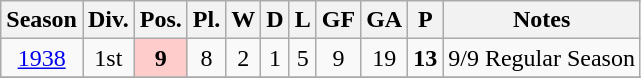<table class="wikitable sortable">
<tr>
<th>Season</th>
<th>Div.</th>
<th>Pos.</th>
<th>Pl.</th>
<th>W</th>
<th>D</th>
<th>L</th>
<th>GF</th>
<th>GA</th>
<th>P</th>
<th>Notes</th>
</tr>
<tr>
<td align=center><a href='#'>1938</a></td>
<td align=center>1st</td>
<td align=center bgcolor=#ffcccc><strong>9</strong></td>
<td align=center>8</td>
<td align=center>2</td>
<td align=center>1</td>
<td align=center>5</td>
<td align=center>9</td>
<td align=center>19</td>
<td align=center><strong>13</strong></td>
<td>9/9 Regular Season</td>
</tr>
<tr>
</tr>
</table>
